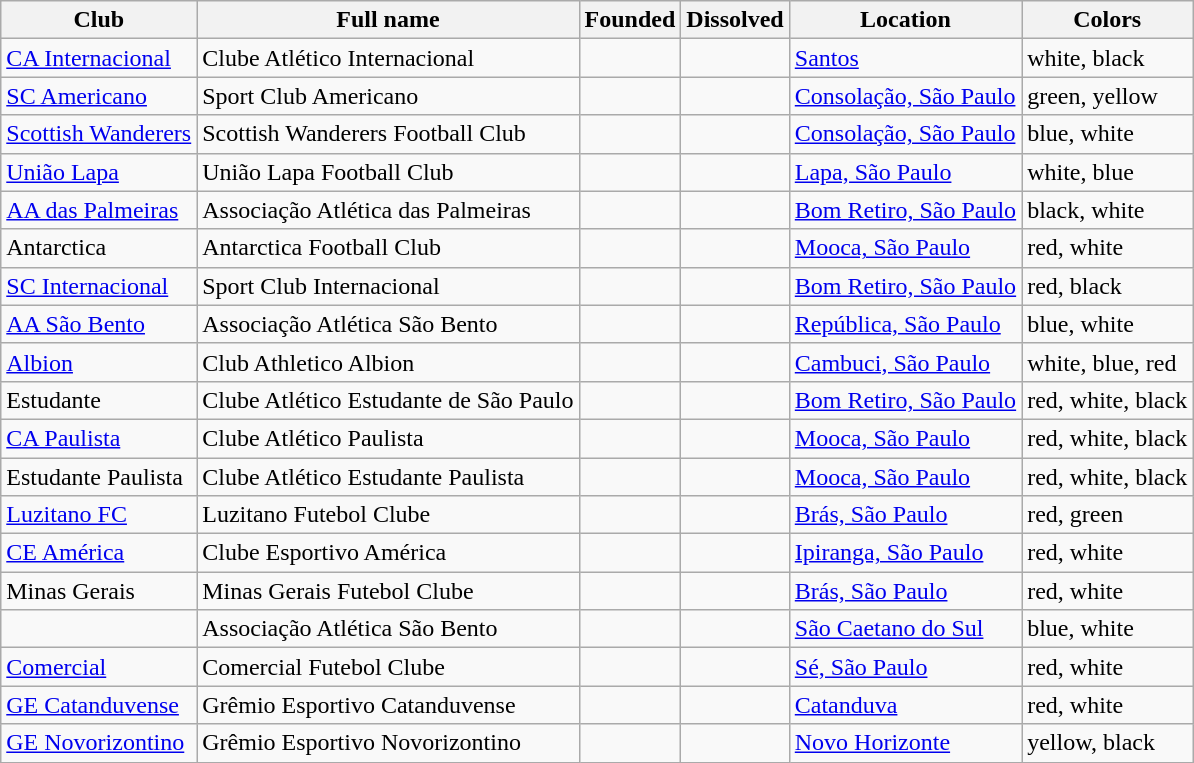<table class="wikitable sortable">
<tr>
<th>Club</th>
<th>Full name</th>
<th>Founded</th>
<th>Dissolved</th>
<th>Location</th>
<th>Colors</th>
</tr>
<tr>
<td><a href='#'>CA Internacional</a></td>
<td>Clube Atlético Internacional</td>
<td></td>
<td></td>
<td><a href='#'>Santos</a></td>
<td>white, black</td>
</tr>
<tr>
<td><a href='#'>SC Americano</a></td>
<td>Sport Club Americano</td>
<td></td>
<td></td>
<td><a href='#'>Consolação, São Paulo</a></td>
<td>green, yellow</td>
</tr>
<tr>
<td><a href='#'>Scottish Wanderers</a></td>
<td>Scottish Wanderers Football Club</td>
<td></td>
<td></td>
<td><a href='#'>Consolação, São Paulo</a></td>
<td>blue, white</td>
</tr>
<tr>
<td><a href='#'>União Lapa</a></td>
<td>União Lapa Football Club</td>
<td></td>
<td></td>
<td><a href='#'>Lapa, São Paulo</a></td>
<td>white, blue</td>
</tr>
<tr>
<td><a href='#'>AA das Palmeiras</a></td>
<td>Associação Atlética das Palmeiras</td>
<td></td>
<td></td>
<td><a href='#'>Bom Retiro, São Paulo</a></td>
<td>black, white</td>
</tr>
<tr>
<td>Antarctica</td>
<td>Antarctica Football Club</td>
<td></td>
<td></td>
<td><a href='#'>Mooca, São Paulo</a></td>
<td>red, white</td>
</tr>
<tr>
<td><a href='#'>SC Internacional</a></td>
<td>Sport Club Internacional</td>
<td></td>
<td></td>
<td><a href='#'>Bom Retiro, São Paulo</a></td>
<td>red, black</td>
</tr>
<tr>
<td><a href='#'>AA São Bento</a></td>
<td>Associação Atlética São Bento</td>
<td></td>
<td></td>
<td><a href='#'>República, São Paulo</a></td>
<td>blue, white</td>
</tr>
<tr>
<td><a href='#'>Albion</a></td>
<td>Club Athletico Albion</td>
<td></td>
<td></td>
<td><a href='#'>Cambuci, São Paulo</a></td>
<td>white, blue, red</td>
</tr>
<tr>
<td>Estudante</td>
<td>Clube Atlético Estudante de São Paulo</td>
<td></td>
<td></td>
<td><a href='#'>Bom Retiro, São Paulo</a></td>
<td>red, white, black</td>
</tr>
<tr>
<td><a href='#'>CA Paulista</a></td>
<td>Clube Atlético Paulista</td>
<td></td>
<td></td>
<td><a href='#'>Mooca, São Paulo</a></td>
<td>red, white, black</td>
</tr>
<tr>
<td>Estudante Paulista</td>
<td>Clube Atlético Estudante Paulista</td>
<td></td>
<td></td>
<td><a href='#'>Mooca, São Paulo</a></td>
<td>red, white, black</td>
</tr>
<tr>
<td><a href='#'>Luzitano FC</a></td>
<td>Luzitano Futebol Clube</td>
<td></td>
<td></td>
<td><a href='#'>Brás, São Paulo</a></td>
<td>red, green</td>
</tr>
<tr>
<td><a href='#'>CE América</a></td>
<td>Clube Esportivo América</td>
<td></td>
<td></td>
<td><a href='#'>Ipiranga, São Paulo</a></td>
<td>red, white</td>
</tr>
<tr>
<td>Minas Gerais</td>
<td>Minas Gerais Futebol Clube</td>
<td></td>
<td></td>
<td><a href='#'>Brás, São Paulo</a></td>
<td>red, white</td>
</tr>
<tr>
<td></td>
<td>Associação Atlética São Bento</td>
<td></td>
<td></td>
<td><a href='#'>São Caetano do Sul</a></td>
<td>blue, white</td>
</tr>
<tr>
<td><a href='#'>Comercial</a></td>
<td>Comercial Futebol Clube</td>
<td></td>
<td></td>
<td><a href='#'>Sé, São Paulo</a></td>
<td>red, white</td>
</tr>
<tr>
<td><a href='#'>GE Catanduvense</a></td>
<td>Grêmio Esportivo Catanduvense</td>
<td></td>
<td></td>
<td><a href='#'>Catanduva</a></td>
<td>red, white</td>
</tr>
<tr>
<td><a href='#'>GE Novorizontino</a></td>
<td>Grêmio Esportivo Novorizontino</td>
<td></td>
<td></td>
<td><a href='#'>Novo Horizonte</a></td>
<td>yellow, black</td>
</tr>
</table>
